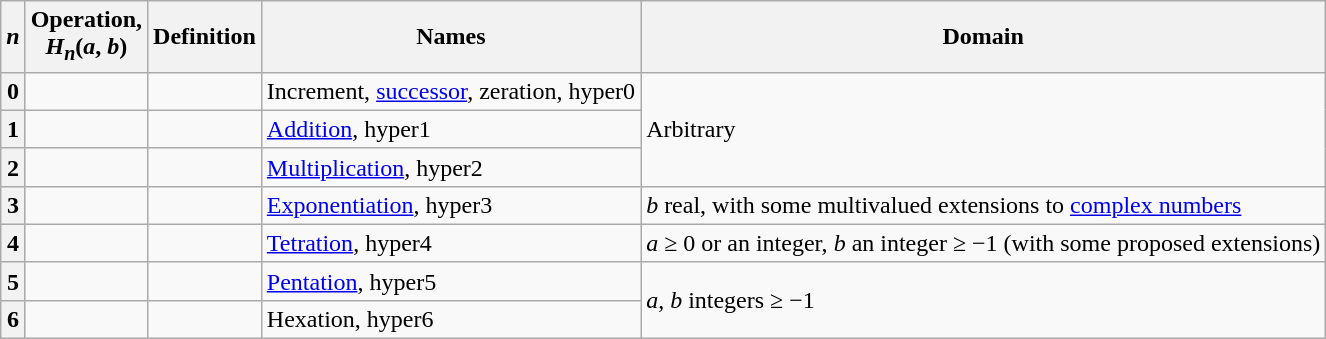<table class="wikitable">
<tr>
<th><em>n</em></th>
<th>Operation,<br><em>H<sub>n</sub></em>(<em>a</em>, <em>b</em>)</th>
<th>Definition</th>
<th>Names</th>
<th>Domain</th>
</tr>
<tr>
<th>0</th>
<td></td>
<td></td>
<td>Increment, <a href='#'>successor</a>, zeration, hyper0</td>
<td rowspan="3">Arbitrary</td>
</tr>
<tr>
<th>1</th>
<td></td>
<td></td>
<td><a href='#'>Addition</a>, hyper1</td>
</tr>
<tr>
<th>2</th>
<td></td>
<td></td>
<td><a href='#'>Multiplication</a>, hyper2</td>
</tr>
<tr>
<th>3</th>
<td></td>
<td></td>
<td><a href='#'>Exponentiation</a>, hyper3</td>
<td><em>b</em> real, with some multivalued extensions to <a href='#'>complex numbers</a></td>
</tr>
<tr>
<th>4</th>
<td></td>
<td></td>
<td><a href='#'>Tetration</a>, hyper4</td>
<td><em>a</em> ≥ 0 or an integer, <em>b</em> an integer ≥ −1  (with some proposed extensions) </td>
</tr>
<tr>
<th>5</th>
<td></td>
<td></td>
<td><a href='#'>Pentation</a>, hyper5</td>
<td rowspan="2"><em>a</em>, <em>b</em> integers ≥ −1 </td>
</tr>
<tr>
<th>6</th>
<td></td>
<td></td>
<td>Hexation, hyper6</td>
</tr>
</table>
